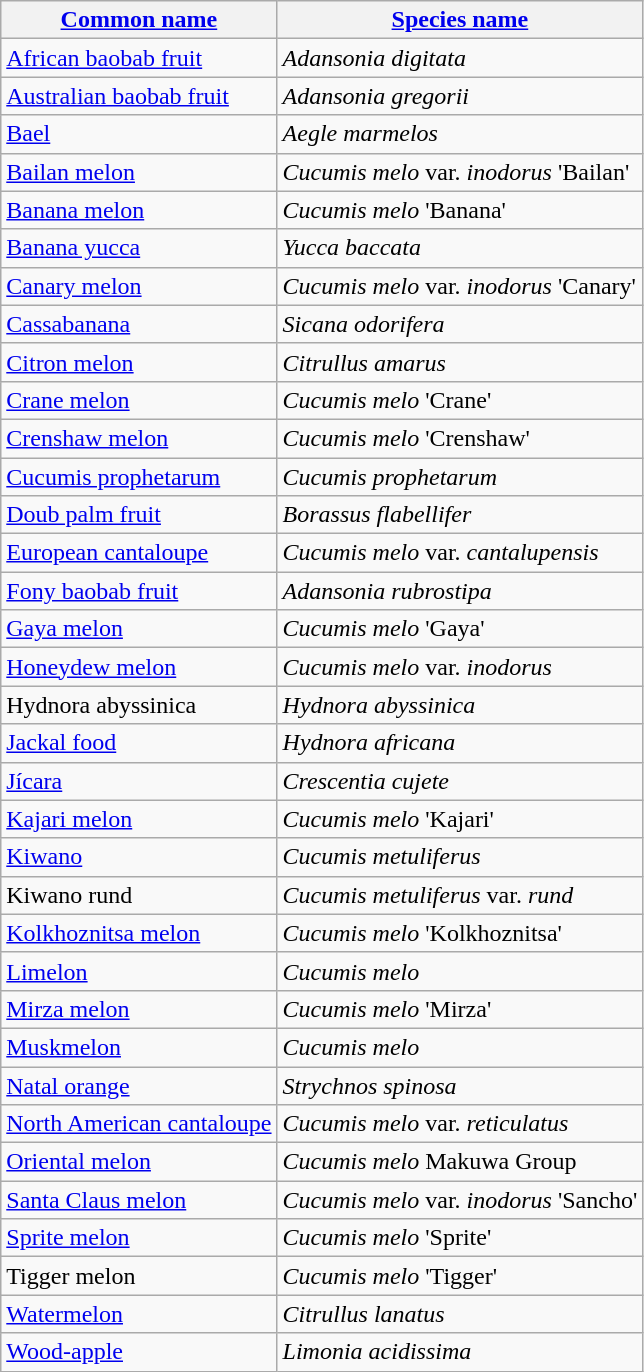<table class="wikitable sortable sticky-header">
<tr>
<th><a href='#'>Common name</a></th>
<th><a href='#'>Species name</a></th>
</tr>
<tr>
<td><a href='#'>African baobab fruit</a></td>
<td><em>Adansonia digitata</em></td>
</tr>
<tr>
<td><a href='#'>Australian baobab fruit</a></td>
<td><em>Adansonia gregorii</em></td>
</tr>
<tr>
<td><a href='#'>Bael</a></td>
<td><em>Aegle marmelos</em></td>
</tr>
<tr>
<td><a href='#'>Bailan melon</a></td>
<td><em>Cucumis melo</em> var. <em>inodorus</em> 'Bailan'</td>
</tr>
<tr>
<td><a href='#'>Banana melon</a></td>
<td><em>Cucumis melo</em> 'Banana'</td>
</tr>
<tr>
<td><a href='#'>Banana yucca</a></td>
<td><em>Yucca baccata</em></td>
</tr>
<tr>
<td><a href='#'>Canary melon</a></td>
<td><em>Cucumis melo</em> var. <em>inodorus</em> 'Canary'</td>
</tr>
<tr>
<td><a href='#'>Cassabanana</a></td>
<td><em>Sicana odorifera</em></td>
</tr>
<tr>
<td><a href='#'>Citron melon</a></td>
<td><em>Citrullus amarus</em></td>
</tr>
<tr>
<td><a href='#'>Crane melon</a></td>
<td><em>Cucumis melo</em> 'Crane'</td>
</tr>
<tr>
<td><a href='#'>Crenshaw melon</a></td>
<td><em>Cucumis melo</em> 'Crenshaw'</td>
</tr>
<tr>
<td><a href='#'>Cucumis prophetarum</a></td>
<td><em>Cucumis prophetarum</em></td>
</tr>
<tr>
<td><a href='#'>Doub palm fruit</a></td>
<td><em>Borassus flabellifer</em></td>
</tr>
<tr>
<td><a href='#'>European cantaloupe</a></td>
<td><em>Cucumis melo</em> var. <em>cantalupensis</em></td>
</tr>
<tr>
<td><a href='#'>Fony baobab fruit</a></td>
<td><em>Adansonia rubrostipa</em></td>
</tr>
<tr>
<td><a href='#'>Gaya melon</a></td>
<td><em>Cucumis melo</em> 'Gaya'</td>
</tr>
<tr>
<td><a href='#'>Honeydew melon</a></td>
<td><em>Cucumis melo</em> var. <em>inodorus</em></td>
</tr>
<tr>
<td>Hydnora abyssinica</td>
<td><em>Hydnora abyssinica</em></td>
</tr>
<tr>
<td><a href='#'>Jackal food</a></td>
<td><em>Hydnora africana</em></td>
</tr>
<tr>
<td><a href='#'>Jícara</a></td>
<td><em>Crescentia cujete</em></td>
</tr>
<tr>
<td><a href='#'>Kajari melon</a></td>
<td><em>Cucumis melo</em> 'Kajari'</td>
</tr>
<tr>
<td><a href='#'>Kiwano</a></td>
<td><em>Cucumis metuliferus</em></td>
</tr>
<tr>
<td>Kiwano rund</td>
<td><em>Cucumis metuliferus</em> var. <em>rund</em></td>
</tr>
<tr>
<td><a href='#'>Kolkhoznitsa melon</a></td>
<td><em>Cucumis melo</em> 'Kolkhoznitsa'</td>
</tr>
<tr>
<td><a href='#'>Limelon</a></td>
<td><em>Cucumis melo</em></td>
</tr>
<tr>
<td><a href='#'>Mirza melon</a></td>
<td><em>Cucumis melo</em> 'Mirza'</td>
</tr>
<tr>
<td><a href='#'>Muskmelon</a></td>
<td><em>Cucumis melo</em></td>
</tr>
<tr>
<td><a href='#'>Natal orange</a></td>
<td><em>Strychnos spinosa</em></td>
</tr>
<tr>
<td><a href='#'>North American cantaloupe</a></td>
<td><em>Cucumis melo</em> var. <em>reticulatus</em></td>
</tr>
<tr>
<td><a href='#'>Oriental melon</a></td>
<td><em>Cucumis melo</em> Makuwa Group</td>
</tr>
<tr>
<td><a href='#'>Santa Claus melon</a></td>
<td><em>Cucumis melo</em> var. <em>inodorus</em> 'Sancho'</td>
</tr>
<tr>
<td><a href='#'>Sprite melon</a></td>
<td><em>Cucumis melo</em> 'Sprite'</td>
</tr>
<tr>
<td>Tigger melon</td>
<td><em>Cucumis melo</em> 'Tigger'</td>
</tr>
<tr>
<td><a href='#'>Watermelon</a></td>
<td><em>Citrullus lanatus</em></td>
</tr>
<tr>
<td><a href='#'>Wood-apple</a></td>
<td><em>Limonia acidissima</em></td>
</tr>
</table>
